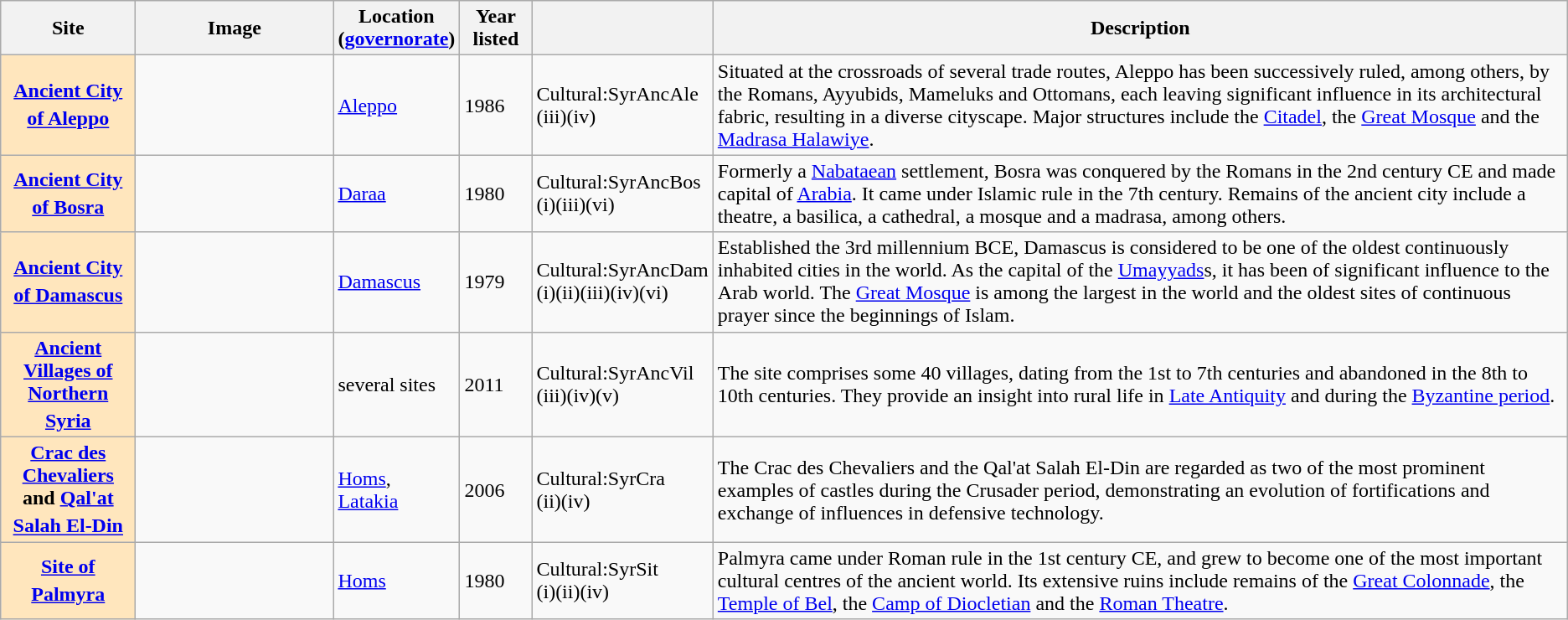<table class="wikitable sortable plainrowheaders">
<tr>
<th style="width:100px;" scope="col">Site</th>
<th class="unsortable"  style="width:150px;" scope="col">Image</th>
<th style="width:80px;" scope="col">Location (<a href='#'>governorate</a>)</th>
<th style="width:50px;" scope="col">Year listed</th>
<th style="width:60px;" scope="col" data-sort-type="number"></th>
<th scope="col" class="unsortable">Description</th>
</tr>
<tr>
<th scope="row" style="background:#ffe6bd;"><a href='#'>Ancient City of Aleppo</a><sup></sup></th>
<td></td>
<td><a href='#'>Aleppo</a></td>
<td>1986</td>
<td>Cultural:<span>SyrAncAle</span><br>(iii)(iv)</td>
<td>Situated at the crossroads of several trade routes, Aleppo has been successively ruled, among others, by the Romans, Ayyubids, Mameluks and Ottomans, each leaving significant influence in its architectural fabric, resulting in a diverse cityscape. Major structures include the <a href='#'>Citadel</a>, the <a href='#'>Great Mosque</a> and the <a href='#'>Madrasa Halawiye</a>.</td>
</tr>
<tr>
<th scope="row" style="background:#ffe6bd;"><a href='#'>Ancient City of Bosra</a><sup></sup></th>
<td></td>
<td><a href='#'>Daraa</a></td>
<td>1980</td>
<td>Cultural:<span>SyrAncBos</span><br>(i)(iii)(vi)</td>
<td>Formerly a <a href='#'>Nabataean</a> settlement, Bosra was conquered by the Romans in the 2nd century CE and made capital of <a href='#'>Arabia</a>. It came under Islamic rule in the 7th century. Remains of the ancient city include a theatre, a basilica, a cathedral, a mosque and a madrasa, among others.</td>
</tr>
<tr>
<th scope="row" style="background:#ffe6bd;"><a href='#'>Ancient City of Damascus</a><sup></sup></th>
<td></td>
<td><a href='#'>Damascus</a></td>
<td>1979</td>
<td>Cultural:<span>SyrAncDam</span><br>(i)(ii)(iii)(iv)(vi)</td>
<td>Established the 3rd millennium BCE, Damascus is considered to be one of the oldest continuously inhabited cities in the world. As the capital of the <a href='#'>Umayyads</a>s, it has been of significant influence to the Arab world. The <a href='#'>Great Mosque</a> is among the largest in the world and the oldest sites of continuous prayer since the beginnings of Islam.</td>
</tr>
<tr>
<th scope="row" style="background:#ffe6bd;"><a href='#'>Ancient Villages of Northern Syria</a><sup></sup></th>
<td></td>
<td>several sites</td>
<td>2011</td>
<td>Cultural:<span>SyrAncVil</span><br>(iii)(iv)(v)</td>
<td>The site comprises some 40 villages, dating from the 1st to 7th centuries and abandoned in the 8th to 10th centuries. They provide an insight into rural life in <a href='#'>Late Antiquity</a> and during the <a href='#'>Byzantine period</a>.</td>
</tr>
<tr>
<th scope="row" style="background:#ffe6bd;"><a href='#'>Crac des Chevaliers</a> and <a href='#'>Qal'at Salah El-Din</a><sup></sup></th>
<td></td>
<td><a href='#'>Homs</a>, <a href='#'>Latakia</a></td>
<td>2006</td>
<td>Cultural:<span>SyrCra</span><br>(ii)(iv)</td>
<td>The Crac des Chevaliers and the Qal'at Salah El-Din are regarded as two of the most prominent examples of castles during the Crusader period, demonstrating an evolution of fortifications and exchange of influences in defensive technology.</td>
</tr>
<tr>
<th scope="row" style="background:#ffe6bd;"><a href='#'>Site of Palmyra</a><sup></sup></th>
<td></td>
<td><a href='#'>Homs</a></td>
<td>1980</td>
<td>Cultural:<span>SyrSit</span><br>(i)(ii)(iv)</td>
<td>Palmyra came under Roman rule in the 1st century CE, and grew to become one of the most important cultural centres of the ancient world. Its extensive ruins include remains of the <a href='#'>Great Colonnade</a>, the <a href='#'>Temple of Bel</a>, the <a href='#'>Camp of Diocletian</a> and the <a href='#'>Roman Theatre</a>.</td>
</tr>
</table>
